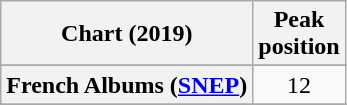<table class="wikitable sortable plainrowheaders" style="text-align:center">
<tr>
<th scope="col">Chart (2019)</th>
<th scope="col">Peak<br>position</th>
</tr>
<tr>
</tr>
<tr>
</tr>
<tr>
</tr>
<tr>
<th scope="row">French Albums (<a href='#'>SNEP</a>)</th>
<td>12</td>
</tr>
<tr>
</tr>
</table>
